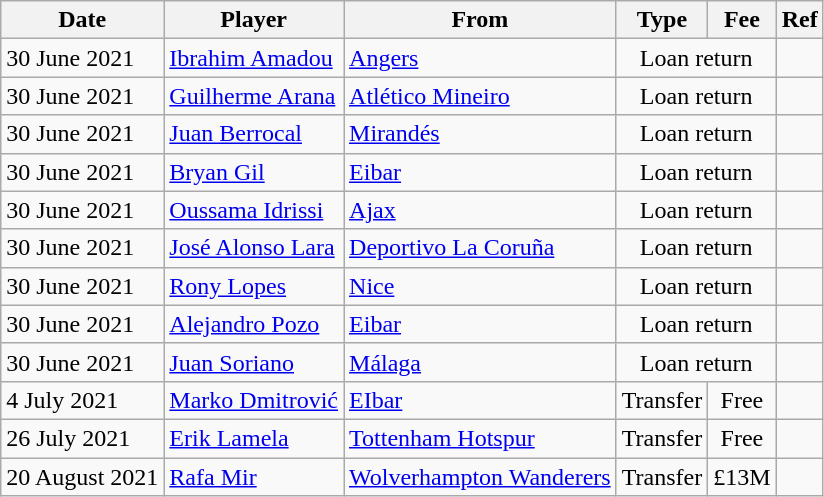<table class="wikitable">
<tr>
<th>Date</th>
<th>Player</th>
<th>From</th>
<th>Type</th>
<th>Fee</th>
<th>Ref</th>
</tr>
<tr>
<td>30 June 2021</td>
<td> <a href='#'>Ibrahim Amadou</a></td>
<td> <a href='#'>Angers</a></td>
<td align=center colspan=2>Loan return</td>
<td align=center></td>
</tr>
<tr>
<td>30 June 2021</td>
<td> <a href='#'>Guilherme Arana</a></td>
<td> <a href='#'>Atlético Mineiro</a></td>
<td align=center colspan=2>Loan return</td>
<td align=center></td>
</tr>
<tr>
<td>30 June 2021</td>
<td> <a href='#'>Juan Berrocal</a></td>
<td><a href='#'>Mirandés</a></td>
<td align=center colspan=2>Loan return</td>
<td align=center></td>
</tr>
<tr>
<td>30 June 2021</td>
<td> <a href='#'>Bryan Gil</a></td>
<td><a href='#'>Eibar</a></td>
<td align=center colspan=2>Loan return</td>
<td align=center></td>
</tr>
<tr>
<td>30 June 2021</td>
<td> <a href='#'>Oussama Idrissi</a></td>
<td> <a href='#'>Ajax</a></td>
<td align=center colspan=2>Loan return</td>
<td align=center></td>
</tr>
<tr>
<td>30 June 2021</td>
<td> <a href='#'>José Alonso Lara</a></td>
<td><a href='#'>Deportivo La Coruña</a></td>
<td align=center colspan=2>Loan return</td>
<td align=center></td>
</tr>
<tr>
<td>30 June 2021</td>
<td> <a href='#'>Rony Lopes</a></td>
<td> <a href='#'>Nice</a></td>
<td align=center colspan=2>Loan return</td>
<td align=center></td>
</tr>
<tr>
<td>30 June 2021</td>
<td> <a href='#'>Alejandro Pozo</a></td>
<td><a href='#'>Eibar</a></td>
<td align=center colspan=2>Loan return</td>
<td align=center></td>
</tr>
<tr>
<td>30 June 2021</td>
<td> <a href='#'>Juan Soriano</a></td>
<td><a href='#'>Málaga</a></td>
<td align=center colspan=2>Loan return</td>
<td align=center></td>
</tr>
<tr>
<td>4 July 2021</td>
<td> <a href='#'>Marko Dmitrović</a></td>
<td><a href='#'>EIbar</a></td>
<td align=center>Transfer</td>
<td align=center>Free</td>
<td align=center></td>
</tr>
<tr>
<td>26 July 2021</td>
<td> <a href='#'>Erik Lamela</a></td>
<td> <a href='#'>Tottenham Hotspur</a></td>
<td align=center>Transfer</td>
<td align=center>Free</td>
<td align=center></td>
</tr>
<tr>
<td>20 August 2021</td>
<td> <a href='#'>Rafa Mir</a></td>
<td> <a href='#'>Wolverhampton Wanderers</a></td>
<td align=center>Transfer</td>
<td align=center>£13M</td>
<td align=center></td>
</tr>
</table>
